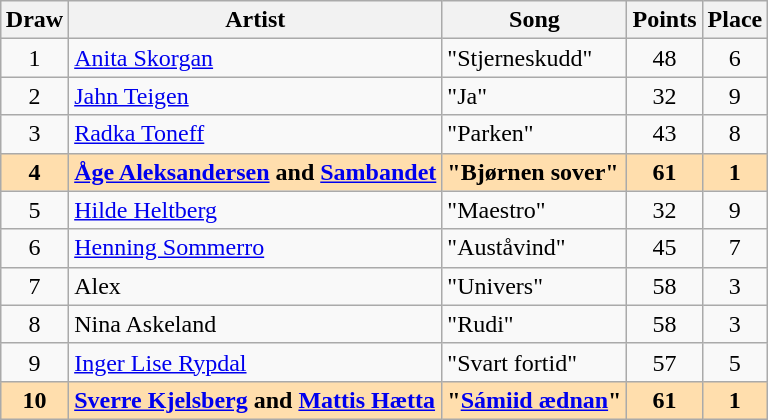<table class="sortable wikitable" style="margin: 1em auto 1em auto; text-align:center">
<tr>
<th scope="col">Draw</th>
<th scope="col">Artist</th>
<th scope="col">Song</th>
<th scope="col">Points</th>
<th scope="col">Place</th>
</tr>
<tr>
<td>1</td>
<td align="left"><a href='#'>Anita Skorgan</a></td>
<td align="left">"Stjerneskudd"</td>
<td>48</td>
<td>6</td>
</tr>
<tr>
<td>2</td>
<td align="left"><a href='#'>Jahn Teigen</a></td>
<td align="left">"Ja"</td>
<td>32</td>
<td>9</td>
</tr>
<tr>
<td>3</td>
<td align="left"><a href='#'>Radka Toneff</a></td>
<td align="left">"Parken"</td>
<td>43</td>
<td>8</td>
</tr>
<tr style="font-weight:bold; background:navajowhite;">
<td>4</td>
<td align="left"><a href='#'>Åge Aleksandersen</a> and <a href='#'>Sambandet</a></td>
<td align="left">"Bjørnen sover"</td>
<td>61</td>
<td>1</td>
</tr>
<tr>
<td>5</td>
<td align="left"><a href='#'>Hilde Heltberg</a></td>
<td align="left">"Maestro"</td>
<td>32</td>
<td>9</td>
</tr>
<tr>
<td>6</td>
<td align="left"><a href='#'>Henning Sommerro</a></td>
<td align="left">"Auståvind"</td>
<td>45</td>
<td>7</td>
</tr>
<tr>
<td>7</td>
<td align="left">Alex</td>
<td align="left">"Univers"</td>
<td>58</td>
<td>3</td>
</tr>
<tr>
<td>8</td>
<td align="left">Nina Askeland</td>
<td align="left">"Rudi"</td>
<td>58</td>
<td>3</td>
</tr>
<tr>
<td>9</td>
<td align="left"><a href='#'>Inger Lise Rypdal</a></td>
<td align="left">"Svart fortid"</td>
<td>57</td>
<td>5</td>
</tr>
<tr style="font-weight:bold; background:navajowhite;">
<td>10</td>
<td align="left"><a href='#'>Sverre Kjelsberg</a> and <a href='#'>Mattis Hætta</a></td>
<td align="left">"<a href='#'>Sámiid ædnan</a>"</td>
<td>61</td>
<td>1</td>
</tr>
</table>
